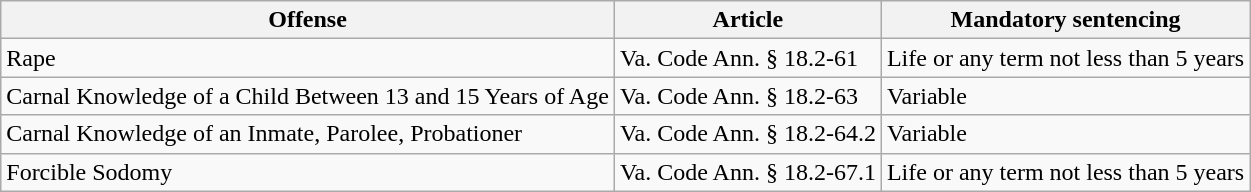<table class="wikitable">
<tr>
<th>Offense</th>
<th>Article</th>
<th>Mandatory sentencing</th>
</tr>
<tr>
<td>Rape</td>
<td>Va. Code Ann. § 18.2-61</td>
<td>Life or any term not less than 5 years</td>
</tr>
<tr>
<td>Carnal Knowledge of a Child Between 13 and 15 Years of Age</td>
<td>Va. Code Ann. § 18.2-63</td>
<td>Variable</td>
</tr>
<tr>
<td>Carnal Knowledge of an Inmate, Parolee, Probationer</td>
<td>Va. Code Ann. § 18.2-64.2</td>
<td>Variable</td>
</tr>
<tr>
<td>Forcible Sodomy</td>
<td>Va. Code Ann. § 18.2-67.1</td>
<td>Life or any term not less than 5 years</td>
</tr>
</table>
